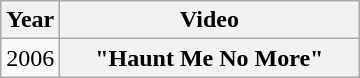<table class="wikitable plainrowheaders">
<tr>
<th>Year</th>
<th style="width:12em;">Video</th>
</tr>
<tr>
<td>2006</td>
<th scope="row">"Haunt Me No More"</th>
</tr>
</table>
